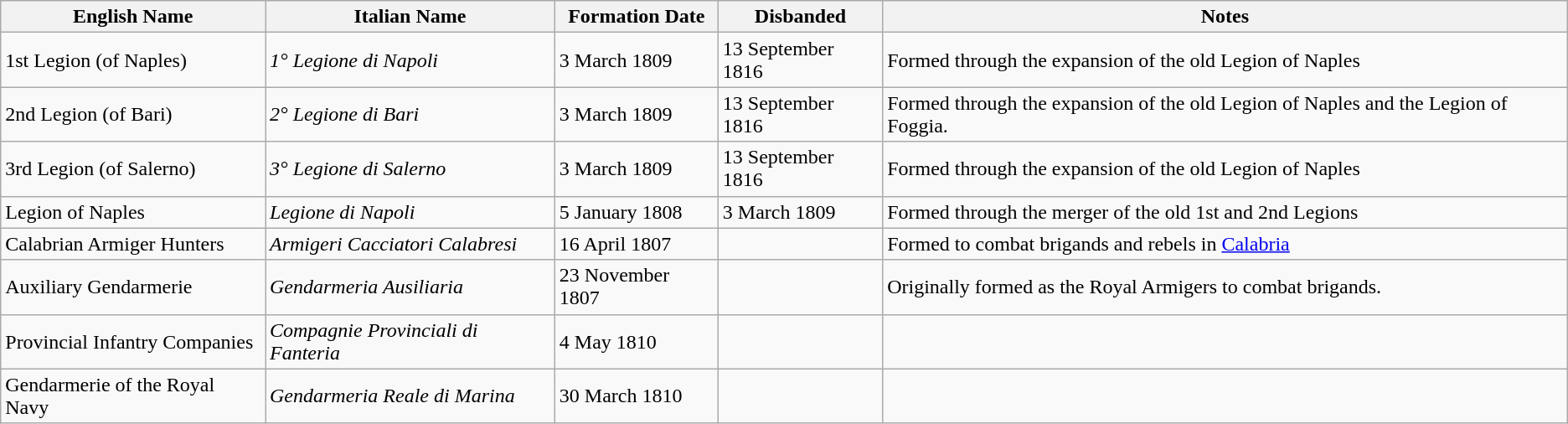<table class="wikitable sortable">
<tr>
<th>English Name</th>
<th>Italian Name</th>
<th>Formation Date</th>
<th>Disbanded</th>
<th>Notes</th>
</tr>
<tr>
<td>1st Legion (of Naples)</td>
<td><em>1° Legione di Napoli</em></td>
<td>3 March 1809</td>
<td>13 September 1816</td>
<td>Formed through the expansion of the old Legion of Naples</td>
</tr>
<tr>
<td>2nd Legion (of Bari)</td>
<td><em>2° Legione di Bari</em></td>
<td>3 March 1809</td>
<td>13 September 1816</td>
<td>Formed through the expansion of the old Legion of Naples and the Legion of Foggia.</td>
</tr>
<tr>
<td>3rd Legion (of Salerno)</td>
<td><em>3° Legione di Salerno</em></td>
<td>3 March 1809</td>
<td>13 September 1816</td>
<td>Formed through the expansion of the old Legion of Naples</td>
</tr>
<tr>
<td>Legion of Naples</td>
<td><em>Legione di Napoli</em></td>
<td>5 January 1808</td>
<td>3 March 1809</td>
<td>Formed through the merger of the old 1st and 2nd Legions</td>
</tr>
<tr>
<td>Calabrian Armiger Hunters</td>
<td><em>Armigeri Cacciatori Calabresi</em></td>
<td>16 April 1807</td>
<td></td>
<td>Formed to combat brigands and rebels in <a href='#'>Calabria</a></td>
</tr>
<tr>
<td>Auxiliary Gendarmerie</td>
<td><em>Gendarmeria Ausiliaria</em></td>
<td>23 November 1807</td>
<td></td>
<td>Originally formed as the Royal Armigers to combat brigands.</td>
</tr>
<tr>
<td>Provincial Infantry Companies</td>
<td><em>Compagnie Provinciali di Fanteria</em></td>
<td>4 May 1810</td>
<td></td>
<td></td>
</tr>
<tr>
<td>Gendarmerie of the Royal Navy</td>
<td><em>Gendarmeria Reale di Marina</em></td>
<td>30 March 1810</td>
<td></td>
<td></td>
</tr>
</table>
